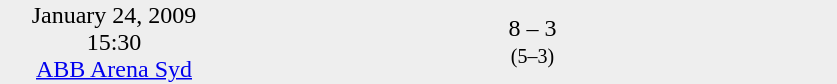<table style="background:#eee;" cellspacing="0">
<tr style="text-align:center;">
<td width=150>January 24, 2009<br>15:30<br><a href='#'>ABB Arena Syd</a></td>
<td style="width:150px; text-align:right;"></td>
<td width=100>8 – 3<br><small>(5–3)</small></td>
<td style="width:150px; text-align:left;"></td>
</tr>
</table>
